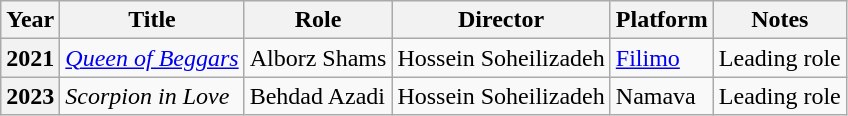<table class="wikitable plainrowheaders sortable"  style=font-size:100%>
<tr>
<th scope="col">Year</th>
<th scope="col">Title</th>
<th scope="col">Role</th>
<th scope="col">Director</th>
<th scope="col">Platform</th>
<th scope="col" class="unsortable">Notes</th>
</tr>
<tr>
<th scope=row>2021</th>
<td><em><a href='#'>Queen of Beggars</a></em></td>
<td>Alborz Shams</td>
<td>Hossein Soheilizadeh</td>
<td><a href='#'>Filimo</a></td>
<td>Leading role</td>
</tr>
<tr>
<th scope=row>2023</th>
<td><em>Scorpion in Love</em></td>
<td>Behdad Azadi</td>
<td>Hossein Soheilizadeh</td>
<td>Namava</td>
<td>Leading role</td>
</tr>
</table>
